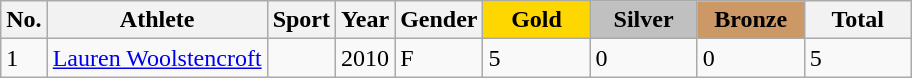<table class="wikitable sortable">
<tr>
<th>No.</th>
<th>Athlete</th>
<th>Sport</th>
<th>Year</th>
<th>Gender</th>
<th style="background:gold; width:4.0em; font-weight:bold;">Gold</th>
<th style="background:silver; width:4.0em; font-weight:bold;">Silver</th>
<th style="background:#c96; width:4.0em; font-weight:bold;">Bronze</th>
<th style="width:4.0em;">Total</th>
</tr>
<tr>
<td>1</td>
<td><a href='#'>Lauren Woolstencroft</a></td>
<td></td>
<td>2010</td>
<td>F</td>
<td>5</td>
<td>0</td>
<td>0</td>
<td>5</td>
</tr>
</table>
